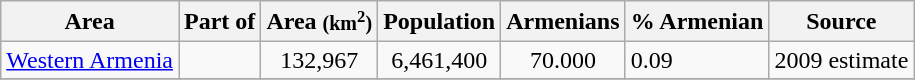<table class="wikitable">
<tr>
<th>Area</th>
<th>Part of</th>
<th>Area <small>(km<sup>2</sup>)</small></th>
<th>Population</th>
<th>Armenians</th>
<th>% Armenian</th>
<th class="unsortable">Source</th>
</tr>
<tr>
<td><a href='#'>Western Armenia</a></td>
<td></td>
<td align="center">132,967</td>
<td align="center">6,461,400</td>
<td align="center">70.000</td>
<td>0.09</td>
<td align="center">2009 estimate</td>
</tr>
<tr>
</tr>
</table>
